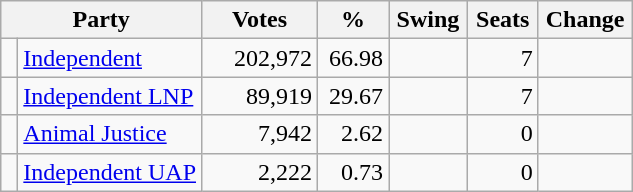<table class="wikitable" style="text-align:right; margin-bottom:0">
<tr>
<th style="width:10px" colspan=3>Party</th>
<th style="width:70px;">Votes</th>
<th style="width:40px;">%</th>
<th style="width:40px;">Swing</th>
<th style="width:40px;">Seats</th>
<th style="width:40px;">Change</th>
</tr>
<tr>
<td> </td>
<td style="text-align:left;" colspan="2"><a href='#'>Independent</a></td>
<td style="width:70px;">202,972</td>
<td style="width:40px;">66.98</td>
<td style="width:45px;"></td>
<td style="width:40px;">7</td>
<td style="width:55px;"></td>
</tr>
<tr>
<td> </td>
<td style="text-align:left;" colspan="2"><a href='#'>Independent LNP</a></td>
<td style="width:70px;">89,919</td>
<td style="width:40px;">29.67</td>
<td style="width:45px;"></td>
<td style="width:40px;">7</td>
<td style="width:55px;"></td>
</tr>
<tr>
<td> </td>
<td style="text-align:left;" colspan="2"><a href='#'>Animal Justice</a></td>
<td style="width:70px;">7,942</td>
<td style="width:40px;">2.62</td>
<td style="width:45px;"></td>
<td style="width:40px;">0</td>
<td style="width:55px;"></td>
</tr>
<tr>
<td> </td>
<td style="text-align:left;" colspan="2"><a href='#'>Independent UAP</a></td>
<td style="width:70px;">2,222</td>
<td style="width:40px;">0.73</td>
<td style="width:45px;"></td>
<td style="width:40px;">0</td>
<td style="width:55px;"></td>
</tr>
</table>
